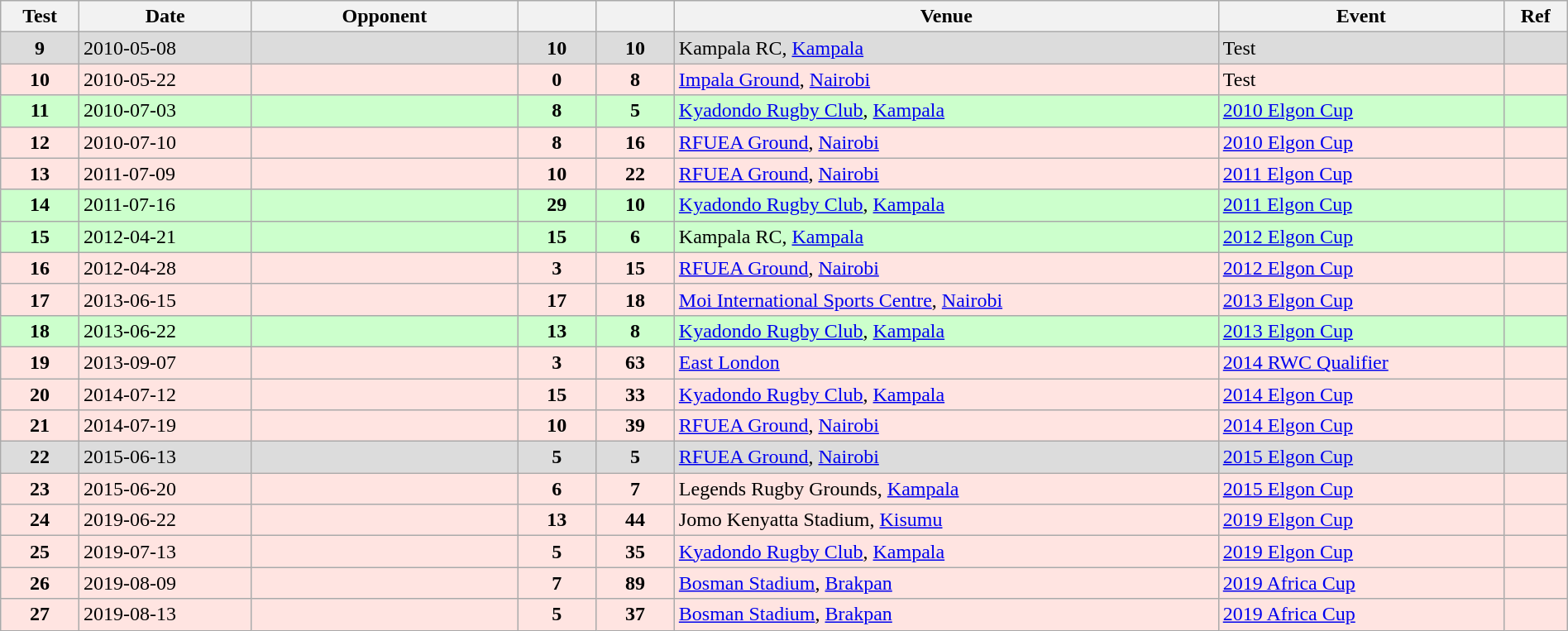<table class="wikitable sortable" style="width:100%">
<tr>
<th style="width:5%">Test</th>
<th style="width:11%">Date</th>
<th style="width:17%">Opponent</th>
<th style="width:5%"></th>
<th style="width:5%"></th>
<th>Venue</th>
<th>Event</th>
<th>Ref</th>
</tr>
<tr bgcolor="DCDCDC">
<td align="center"><strong>9</strong></td>
<td>2010-05-08</td>
<td></td>
<td align="center"><strong>10</strong></td>
<td align="center"><strong>10</strong></td>
<td>Kampala RC, <a href='#'>Kampala</a></td>
<td>Test</td>
<td></td>
</tr>
<tr bgcolor="FFE4E1">
<td align="center"><strong>10</strong></td>
<td>2010-05-22</td>
<td></td>
<td align="center"><strong>0</strong></td>
<td align="center"><strong>8</strong></td>
<td><a href='#'>Impala Ground</a>, <a href='#'>Nairobi</a></td>
<td>Test</td>
<td></td>
</tr>
<tr bgcolor="#ccffcc">
<td align="center"><strong>11</strong></td>
<td>2010-07-03</td>
<td></td>
<td align="center"><strong>8</strong></td>
<td align="center"><strong>5</strong></td>
<td><a href='#'>Kyadondo Rugby Club</a>, <a href='#'>Kampala</a></td>
<td><a href='#'>2010 Elgon Cup</a></td>
<td></td>
</tr>
<tr bgcolor="FFE4E1">
<td align="center"><strong>12</strong></td>
<td>2010-07-10</td>
<td></td>
<td align="center"><strong>8</strong></td>
<td align="center"><strong>16</strong></td>
<td><a href='#'>RFUEA Ground</a>, <a href='#'>Nairobi</a></td>
<td><a href='#'>2010 Elgon Cup</a></td>
<td></td>
</tr>
<tr bgcolor="FFE4E1">
<td align="center"><strong>13</strong></td>
<td>2011-07-09</td>
<td></td>
<td align="center"><strong>10</strong></td>
<td align="center"><strong>22</strong></td>
<td><a href='#'>RFUEA Ground</a>, <a href='#'>Nairobi</a></td>
<td><a href='#'>2011 Elgon Cup</a></td>
<td></td>
</tr>
<tr bgcolor="#ccffcc">
<td align="center"><strong>14</strong></td>
<td>2011-07-16</td>
<td></td>
<td align="center"><strong>29</strong></td>
<td align="center"><strong>10</strong></td>
<td><a href='#'>Kyadondo Rugby Club</a>, <a href='#'>Kampala</a></td>
<td><a href='#'>2011 Elgon Cup</a></td>
<td></td>
</tr>
<tr bgcolor="#ccffcc">
<td align="center"><strong>15</strong></td>
<td>2012-04-21</td>
<td></td>
<td align="center"><strong>15</strong></td>
<td align="center"><strong>6</strong></td>
<td>Kampala RC, <a href='#'>Kampala</a></td>
<td><a href='#'>2012 Elgon Cup</a></td>
<td></td>
</tr>
<tr bgcolor="FFE4E1">
<td align="center"><strong>16</strong></td>
<td>2012-04-28</td>
<td></td>
<td align="center"><strong>3</strong></td>
<td align="center"><strong>15</strong></td>
<td><a href='#'>RFUEA Ground</a>, <a href='#'>Nairobi</a></td>
<td><a href='#'>2012 Elgon Cup</a></td>
<td></td>
</tr>
<tr bgcolor="FFE4E1">
<td align="center"><strong>17</strong></td>
<td>2013-06-15</td>
<td></td>
<td align="center"><strong>17</strong></td>
<td align="center"><strong>18</strong></td>
<td><a href='#'>Moi International Sports Centre</a>, <a href='#'>Nairobi</a></td>
<td><a href='#'>2013 Elgon Cup</a></td>
<td></td>
</tr>
<tr bgcolor="#ccffcc">
<td align="center"><strong>18</strong></td>
<td>2013-06-22</td>
<td></td>
<td align="center"><strong>13</strong></td>
<td align="center"><strong>8</strong></td>
<td><a href='#'>Kyadondo Rugby Club</a>, <a href='#'>Kampala</a></td>
<td><a href='#'>2013 Elgon Cup</a></td>
<td></td>
</tr>
<tr bgcolor="FFE4E1">
<td align="center"><strong>19</strong></td>
<td>2013-09-07</td>
<td></td>
<td align="center"><strong>3</strong></td>
<td align="center"><strong>63</strong></td>
<td><a href='#'>East London</a></td>
<td><a href='#'>2014 RWC Qualifier</a></td>
<td></td>
</tr>
<tr bgcolor="FFE4E1">
<td align="center"><strong>20</strong></td>
<td>2014-07-12</td>
<td></td>
<td align="center"><strong>15</strong></td>
<td align="center"><strong>33</strong></td>
<td><a href='#'>Kyadondo Rugby Club</a>, <a href='#'>Kampala</a></td>
<td><a href='#'>2014 Elgon Cup</a></td>
<td></td>
</tr>
<tr bgcolor="FFE4E1">
<td align="center"><strong>21</strong></td>
<td>2014-07-19</td>
<td></td>
<td align="center"><strong>10</strong></td>
<td align="center"><strong>39</strong></td>
<td><a href='#'>RFUEA Ground</a>, <a href='#'>Nairobi</a></td>
<td><a href='#'>2014 Elgon Cup</a></td>
<td></td>
</tr>
<tr bgcolor="DCDCDC">
<td align="center"><strong>22</strong></td>
<td>2015-06-13</td>
<td></td>
<td align="center"><strong>5</strong></td>
<td align="center"><strong>5</strong></td>
<td><a href='#'>RFUEA Ground</a>, <a href='#'>Nairobi</a></td>
<td><a href='#'>2015 Elgon Cup</a></td>
<td></td>
</tr>
<tr bgcolor="FFE4E1">
<td align="center"><strong>23</strong></td>
<td>2015-06-20</td>
<td></td>
<td align="center"><strong>6</strong></td>
<td align="center"><strong>7</strong></td>
<td>Legends Rugby Grounds, <a href='#'>Kampala</a></td>
<td><a href='#'>2015 Elgon Cup</a></td>
<td></td>
</tr>
<tr bgcolor="FFE4E1">
<td align="center"><strong>24</strong></td>
<td>2019-06-22</td>
<td></td>
<td align="center"><strong>13</strong></td>
<td align="center"><strong>44</strong></td>
<td>Jomo Kenyatta Stadium, <a href='#'>Kisumu</a></td>
<td><a href='#'>2019 Elgon Cup</a></td>
<td></td>
</tr>
<tr bgcolor="FFE4E1">
<td align="center"><strong>25</strong></td>
<td>2019-07-13</td>
<td></td>
<td align="center"><strong>5</strong></td>
<td align="center"><strong>35</strong></td>
<td><a href='#'>Kyadondo Rugby Club</a>, <a href='#'>Kampala</a></td>
<td><a href='#'>2019 Elgon Cup</a></td>
<td></td>
</tr>
<tr bgcolor="FFE4E1">
<td align="center"><strong>26</strong></td>
<td>2019-08-09</td>
<td></td>
<td align="center"><strong>7</strong></td>
<td align="center"><strong>89</strong></td>
<td><a href='#'>Bosman Stadium</a>, <a href='#'>Brakpan</a></td>
<td><a href='#'>2019 Africa Cup</a></td>
<td></td>
</tr>
<tr bgcolor="FFE4E1">
<td align="center"><strong>27</strong></td>
<td>2019-08-13</td>
<td></td>
<td align="center"><strong>5</strong></td>
<td align="center"><strong>37</strong></td>
<td><a href='#'>Bosman Stadium</a>, <a href='#'>Brakpan</a></td>
<td><a href='#'>2019 Africa Cup</a></td>
<td></td>
</tr>
</table>
